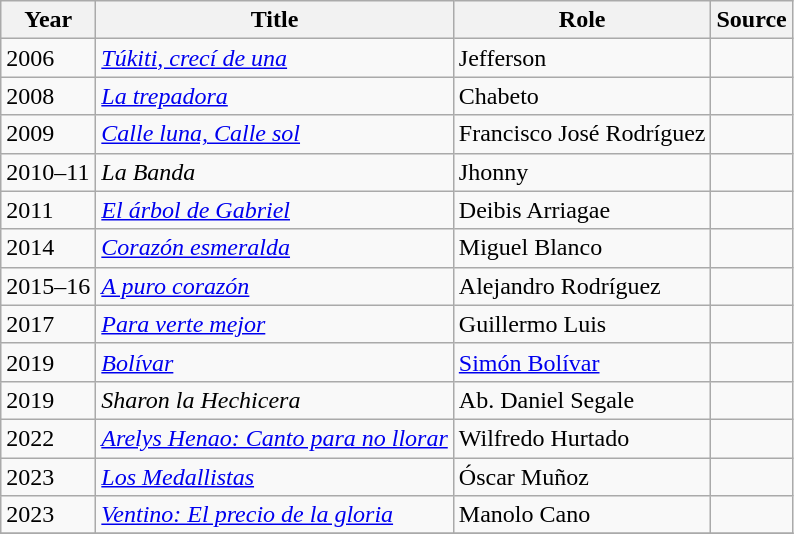<table class="wikitable sortable">
<tr>
<th>Year</th>
<th>Title</th>
<th>Role</th>
<th>Source</th>
</tr>
<tr>
<td>2006</td>
<td><em><a href='#'>Túkiti, crecí de una</a></em></td>
<td>Jefferson</td>
<td></td>
</tr>
<tr>
<td>2008</td>
<td><em><a href='#'>La trepadora</a></em></td>
<td>Chabeto</td>
<td></td>
</tr>
<tr>
<td>2009</td>
<td><em><a href='#'>Calle luna, Calle sol</a></em></td>
<td>Francisco José Rodríguez</td>
<td></td>
</tr>
<tr>
<td>2010–11</td>
<td><em>La Banda</em></td>
<td>Jhonny</td>
<td></td>
</tr>
<tr>
<td>2011</td>
<td><em><a href='#'>El árbol de Gabriel</a></em></td>
<td>Deibis Arriagae</td>
<td></td>
</tr>
<tr>
<td>2014</td>
<td><em><a href='#'>Corazón esmeralda</a></em></td>
<td>Miguel Blanco</td>
<td></td>
</tr>
<tr>
<td>2015–16</td>
<td><em><a href='#'>A puro corazón</a></em></td>
<td>Alejandro Rodríguez</td>
<td></td>
</tr>
<tr>
<td>2017</td>
<td><em><a href='#'>Para verte mejor</a></em></td>
<td>Guillermo Luis</td>
<td></td>
</tr>
<tr>
<td>2019</td>
<td><em><a href='#'>Bolívar</a></em></td>
<td><a href='#'>Simón Bolívar</a></td>
<td></td>
</tr>
<tr>
<td>2019</td>
<td><em>Sharon la Hechicera</em></td>
<td>Ab. Daniel Segale</td>
<td></td>
</tr>
<tr>
<td>2022</td>
<td><em><a href='#'>Arelys Henao: Canto para no llorar</a></em></td>
<td>Wilfredo Hurtado</td>
<td></td>
</tr>
<tr>
<td>2023</td>
<td><em><a href='#'>Los Medallistas</a></em></td>
<td>Óscar Muñoz</td>
<td></td>
</tr>
<tr>
<td>2023</td>
<td><em><a href='#'>Ventino: El precio de la gloria</a></em></td>
<td>Manolo Cano</td>
<td></td>
</tr>
<tr>
</tr>
</table>
